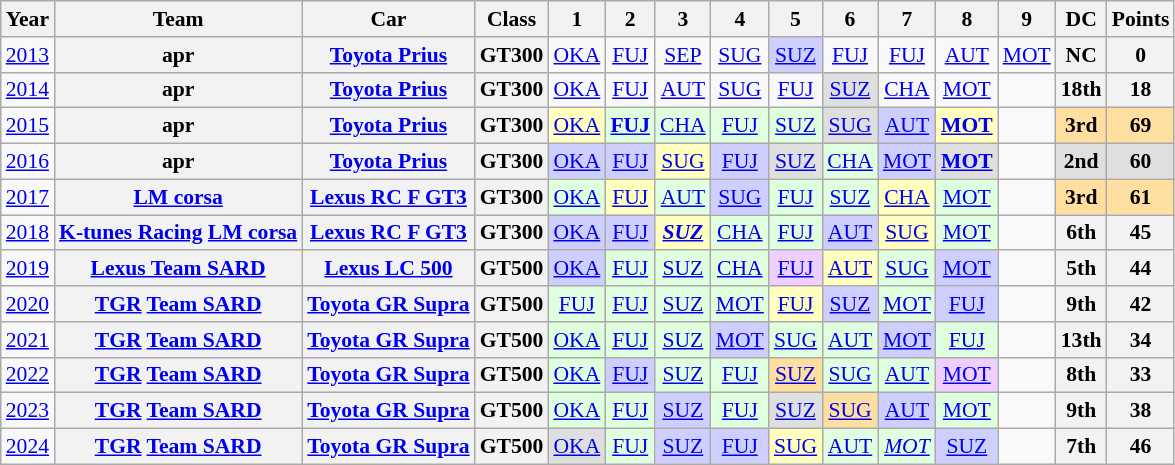<table class="wikitable" style="text-align:center; font-size:90%">
<tr>
<th>Year</th>
<th>Team</th>
<th>Car</th>
<th>Class</th>
<th>1</th>
<th>2</th>
<th>3</th>
<th>4</th>
<th>5</th>
<th>6</th>
<th>7</th>
<th>8</th>
<th>9</th>
<th>DC</th>
<th>Points</th>
</tr>
<tr>
<td><a href='#'>2013</a></td>
<th>apr</th>
<th><a href='#'>Toyota Prius</a></th>
<th>GT300</th>
<td style="background:#;"><a href='#'>OKA</a><br></td>
<td style="background:#;"><a href='#'>FUJ</a><br></td>
<td style="background:#;"><a href='#'>SEP</a><br></td>
<td style="background:#;"><a href='#'>SUG</a><br></td>
<td style="background:#cfcfff;"><a href='#'>SUZ</a><br></td>
<td style="background:#;"><a href='#'>FUJ</a><br></td>
<td style="background:#;"><a href='#'>FUJ</a><br></td>
<td style="background:#;"><a href='#'>AUT</a><br></td>
<td style="background:#;"><a href='#'>MOT</a><br></td>
<th>NC</th>
<th>0</th>
</tr>
<tr>
<td><a href='#'>2014</a></td>
<th>apr</th>
<th><a href='#'>Toyota Prius</a></th>
<th>GT300</th>
<td style="background:#;"><a href='#'>OKA</a><br></td>
<td style="background:#;"><a href='#'>FUJ</a><br></td>
<td style="background:#;"><a href='#'>AUT</a><br></td>
<td style="background:#;"><a href='#'>SUG</a><br></td>
<td style="background:#;"><a href='#'>FUJ</a><br></td>
<td style="background:#dfdfdf;"><a href='#'>SUZ</a><br></td>
<td style="background:#;"><a href='#'>CHA</a><br></td>
<td style="background:#;"><a href='#'>MOT</a><br></td>
<td></td>
<th>18th</th>
<th>18</th>
</tr>
<tr>
<td><a href='#'>2015</a></td>
<th>apr</th>
<th><a href='#'>Toyota Prius</a></th>
<th>GT300</th>
<td style="background:#ffffbf;"><a href='#'>OKA</a><br></td>
<td style="background:#dfffdf;"><strong><a href='#'>FUJ</a></strong><br></td>
<td style="background:#dfffdf;"><a href='#'>CHA</a><br></td>
<td style="background:#dfffdf;"><a href='#'>FUJ</a><br></td>
<td style="background:#DFFFDF;"><a href='#'>SUZ</a><br></td>
<td style="background:#dfdfdf;"><a href='#'>SUG</a><br></td>
<td style="background:#cfcfff;"><a href='#'>AUT</a><br></td>
<td style="background:#ffffbf;"><strong><a href='#'>MOT</a></strong><br></td>
<td></td>
<th style="background:#FFDF9F;">3rd</th>
<th style="background:#FFDF9F;">69</th>
</tr>
<tr>
<td><a href='#'>2016</a></td>
<th>apr</th>
<th><a href='#'>Toyota Prius</a></th>
<th>GT300</th>
<td style="background:#cfcfff;"><a href='#'>OKA</a><br></td>
<td style="background:#cfcfff;"><a href='#'>FUJ</a><br></td>
<td style="background:#ffffbf;"><a href='#'>SUG</a><br></td>
<td style="background:#cfcfff;"><a href='#'>FUJ</a><br></td>
<td style="background:#dfdfdf;"><a href='#'>SUZ</a><br></td>
<td style="background:#dfffdf;"><a href='#'>CHA</a><br></td>
<td style="background:#cfcfff;"><a href='#'>MOT</a><br></td>
<td style="background:#dfdfdf;"><strong><a href='#'>MOT</a></strong><br></td>
<td></td>
<th style="background:#dfdfdf;">2nd</th>
<th style="background:#dfdfdf;">60</th>
</tr>
<tr>
<td><a href='#'>2017</a></td>
<th><a href='#'>LM corsa</a></th>
<th><a href='#'>Lexus RC F GT3</a></th>
<th>GT300</th>
<td style="background:#dfffdf;"><a href='#'>OKA</a><br></td>
<td style="background:#ffffbf;"><a href='#'>FUJ</a><br></td>
<td style="background:#dfffdf;"><a href='#'>AUT</a><br></td>
<td style="background:#cfcfff;"><a href='#'>SUG</a><br></td>
<td style="background:#dfffdf;"><a href='#'>FUJ</a><br></td>
<td style="background:#DFFFDF;"><a href='#'>SUZ</a><br></td>
<td style="background:#ffffbf;"><a href='#'>CHA</a><br></td>
<td style="background:#DFFFDF;"><a href='#'>MOT</a><br></td>
<td></td>
<th style="background:#FFDF9F;">3rd</th>
<th style="background:#FFDF9F;">61</th>
</tr>
<tr>
<td><a href='#'>2018</a></td>
<th><a href='#'>K-tunes Racing</a> <a href='#'>LM corsa</a></th>
<th><a href='#'>Lexus RC F GT3</a></th>
<th>GT300</th>
<td style="background:#cfcfff;"><a href='#'>OKA</a><br></td>
<td style="background:#cfcfff;"><a href='#'>FUJ</a><br></td>
<td style="background:#ffffbf;"><strong><em><a href='#'>SUZ</a></em></strong><br></td>
<td style="background:#dfffdf;"><a href='#'>CHA</a><br></td>
<td style="background:#dfffdf;"><a href='#'>FUJ</a><br></td>
<td style="background:#cfcfff;"><a href='#'>AUT</a><br></td>
<td style="background:#ffffbf;"><a href='#'>SUG</a><br></td>
<td style="background:#dfffdf;"><a href='#'>MOT</a><br></td>
<td></td>
<th>6th</th>
<th>45</th>
</tr>
<tr>
<td><a href='#'>2019</a></td>
<th><a href='#'>Lexus Team SARD</a></th>
<th><a href='#'>Lexus LC 500</a></th>
<th>GT500</th>
<td style="background:#CFCFFF;"><a href='#'>OKA</a><br></td>
<td style="background:#DFFFDF;"><a href='#'>FUJ</a><br></td>
<td style="background:#DFFFDF;"><a href='#'>SUZ</a><br></td>
<td style="background:#DFFFDF;"><a href='#'>CHA</a><br></td>
<td style="background:#EFCFFF;"><a href='#'>FUJ</a><br></td>
<td style="background:#ffffbf;"><a href='#'>AUT</a><br></td>
<td style="background:#DFFFDF;"><a href='#'>SUG</a><br></td>
<td style="background:#cfcfff;"><a href='#'>MOT</a><br></td>
<td></td>
<th style="background:#">5th</th>
<th style="background:#">44</th>
</tr>
<tr>
<td><a href='#'>2020</a></td>
<th><a href='#'>TGR</a> <a href='#'>Team SARD</a></th>
<th><a href='#'>Toyota GR Supra</a></th>
<th>GT500</th>
<td style="background:#DFFFDF;"><a href='#'>FUJ</a><br></td>
<td style="background:#DFFFDF;"><a href='#'>FUJ</a><br></td>
<td style="background:#DFFFDF;"><a href='#'>SUZ</a><br></td>
<td style="background:#DFFFDF;"><a href='#'>MOT</a><br></td>
<td style="background:#ffffbf;"><a href='#'>FUJ</a><br></td>
<td style="background:#cfcfff;"><a href='#'>SUZ</a><br></td>
<td style="background:#DFFFDF;"><a href='#'>MOT</a><br></td>
<td style="background:#CFCFFF;"><a href='#'>FUJ</a><br></td>
<td></td>
<th>9th</th>
<th>42</th>
</tr>
<tr>
<td><a href='#'>2021</a></td>
<th><a href='#'>TGR</a> <a href='#'>Team SARD</a></th>
<th><a href='#'>Toyota GR Supra</a></th>
<th>GT500</th>
<td style="background:#DFFFDF;"><a href='#'>OKA</a><br></td>
<td style="background:#DFFFDF;"><a href='#'>FUJ</a><br></td>
<td style="background:#DFFFDF;"><a href='#'>SUZ</a><br></td>
<td style="background:#CFCFFF;"><a href='#'>MOT</a><br></td>
<td style="background:#DFFFDF;"><a href='#'>SUG</a><br></td>
<td style="background:#DFFFDF;"><a href='#'>AUT</a><br></td>
<td style="background:#CFCFFF;"><a href='#'>MOT</a><br></td>
<td style="background:#DFFFDF;"><a href='#'>FUJ</a><br></td>
<td></td>
<th>13th</th>
<th>34</th>
</tr>
<tr>
<td><a href='#'>2022</a></td>
<th><a href='#'>TGR</a> <a href='#'>Team SARD</a></th>
<th><a href='#'>Toyota GR Supra</a></th>
<th>GT500</th>
<td style="background:#DFFFDF;"><a href='#'>OKA</a><br></td>
<td style="background:#CFCFFF;"><a href='#'>FUJ</a><br></td>
<td style="background:#DFFFDF;"><a href='#'>SUZ</a><br></td>
<td style="background:#DFFFDF;"><a href='#'>FUJ</a><br></td>
<td style="background:#FFDF9F;"><a href='#'>SUZ</a><br></td>
<td style="background:#DFFFDF;"><a href='#'>SUG</a><br></td>
<td style="background:#DFFFDF;"><a href='#'>AUT</a><br></td>
<td style="background:#EFCFFF;"><a href='#'>MOT</a><br></td>
<td></td>
<th>8th</th>
<th>33</th>
</tr>
<tr>
<td><a href='#'>2023</a></td>
<th><a href='#'>TGR</a> <a href='#'>Team SARD</a></th>
<th><a href='#'>Toyota GR Supra</a></th>
<th>GT500</th>
<td style="background:#DFFFDF;"><a href='#'>OKA</a><br></td>
<td style="background:#DFFFDF;"><a href='#'>FUJ</a><br></td>
<td style="background:#CFCFFF;"><a href='#'>SUZ</a><br></td>
<td style="background:#DFFFDF;"><a href='#'>FUJ</a><br></td>
<td style="background:#DFDFDF;"><a href='#'>SUZ</a><br></td>
<td style="background:#FFDF9F;"><a href='#'>SUG</a><br></td>
<td style="background:#CFCFFF;"><a href='#'>AUT</a><br></td>
<td style="background:#DFFFDF;"><a href='#'>MOT</a><br></td>
<td></td>
<th>9th</th>
<th>38</th>
</tr>
<tr>
<td><a href='#'>2024</a></td>
<th><a href='#'>TGR</a> <a href='#'>Team SARD</a></th>
<th><a href='#'>Toyota GR Supra</a></th>
<th>GT500</th>
<td style="background:#DFDFDF;"><a href='#'>OKA</a><br></td>
<td style="background:#DFFFDF;"><a href='#'>FUJ</a><br></td>
<td style="background:#CFCFFF;"><a href='#'>SUZ</a><br></td>
<td style="background:#CFCFFF;"><a href='#'>FUJ</a><br></td>
<td style="background:#FFFFBF;"><a href='#'>SUG</a><br></td>
<td style="background:#DFFFDF;"><a href='#'>AUT</a><br></td>
<td style="background:#DFFFDF;"><em><a href='#'>MOT</a></em><br></td>
<td style="background:#CFCFFF;"><a href='#'>SUZ</a><br></td>
<td></td>
<th>7th</th>
<th>46</th>
</tr>
</table>
